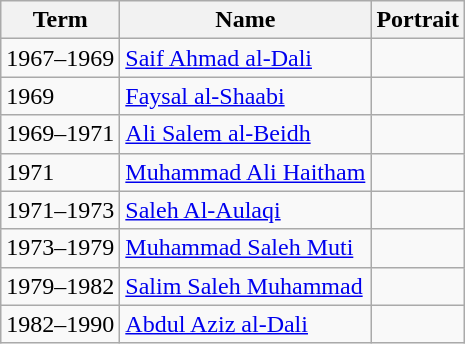<table class="wikitable">
<tr>
<th>Term</th>
<th>Name</th>
<th>Portrait</th>
</tr>
<tr>
<td>1967–1969</td>
<td><a href='#'>Saif Ahmad al-Dali</a></td>
<td></td>
</tr>
<tr>
<td>1969</td>
<td><a href='#'>Faysal al-Shaabi</a></td>
<td></td>
</tr>
<tr>
<td>1969–1971</td>
<td><a href='#'>Ali Salem al-Beidh</a></td>
<td></td>
</tr>
<tr>
<td>1971</td>
<td><a href='#'>Muhammad Ali Haitham</a></td>
<td></td>
</tr>
<tr>
<td>1971–1973</td>
<td><a href='#'>Saleh Al-Aulaqi</a></td>
<td></td>
</tr>
<tr>
<td>1973–1979</td>
<td><a href='#'>Muhammad Saleh Muti</a></td>
<td></td>
</tr>
<tr>
<td>1979–1982</td>
<td><a href='#'>Salim Saleh Muhammad</a></td>
<td></td>
</tr>
<tr>
<td>1982–1990</td>
<td><a href='#'>Abdul Aziz al-Dali</a></td>
<td></td>
</tr>
</table>
